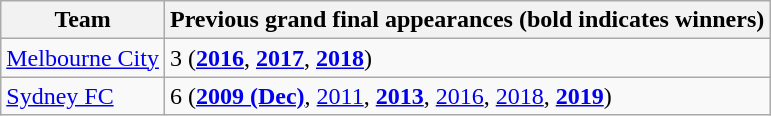<table class="wikitable">
<tr>
<th>Team</th>
<th>Previous grand final appearances (bold indicates winners)</th>
</tr>
<tr>
<td><a href='#'>Melbourne City</a></td>
<td>3 (<a href='#'><strong>2016</strong></a>, <a href='#'><strong>2017</strong></a>, <a href='#'><strong>2018</strong></a>)</td>
</tr>
<tr>
<td><a href='#'>Sydney FC</a></td>
<td>6 (<a href='#'><strong>2009 (Dec)</strong></a>, <a href='#'>2011</a>, <a href='#'><strong>2013</strong></a>, <a href='#'>2016</a>, <a href='#'>2018</a>, <a href='#'><strong>2019</strong></a>)</td>
</tr>
</table>
